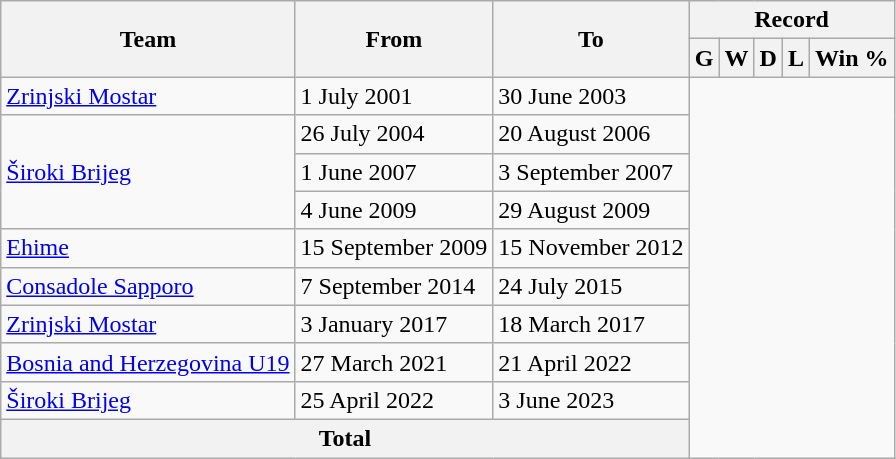<table class="wikitable" tyle="text-align: center">
<tr>
<th rowspan="2">Team</th>
<th rowspan="2">From</th>
<th rowspan="2">To</th>
<th colspan="8">Record</th>
</tr>
<tr>
<th>G</th>
<th>W</th>
<th>D</th>
<th>L</th>
<th>Win %</th>
</tr>
<tr>
<td><a href='#'>Zrinjski Mostar</a></td>
<td align=left>1 July 2001</td>
<td align=left>30 June 2003<br></td>
</tr>
<tr>
<td rowspan="3"><a href='#'>Široki Brijeg</a></td>
<td align=left>26 July 2004</td>
<td align=left>20 August 2006<br></td>
</tr>
<tr>
<td align=left>1 June 2007</td>
<td align=left>3 September 2007<br></td>
</tr>
<tr>
<td align=left>4 June 2009</td>
<td align=left>29 August 2009<br></td>
</tr>
<tr>
<td><a href='#'>Ehime</a></td>
<td align=left>15 September 2009</td>
<td align=left>15 November 2012<br></td>
</tr>
<tr>
<td><a href='#'>Consadole Sapporo</a></td>
<td align=left>7 September 2014</td>
<td align=left>24 July 2015<br></td>
</tr>
<tr>
<td><a href='#'>Zrinjski Mostar</a></td>
<td align=left>3 January 2017</td>
<td align=left>18 March 2017<br></td>
</tr>
<tr>
<td><a href='#'>Bosnia and Herzegovina U19</a></td>
<td align=left>27 March 2021</td>
<td align=left>21 April 2022<br></td>
</tr>
<tr>
<td><a href='#'>Široki Brijeg</a></td>
<td align=left>25 April 2022</td>
<td align=left>3 June 2023<br></td>
</tr>
<tr>
<th colspan="3">Total<br></th>
</tr>
</table>
